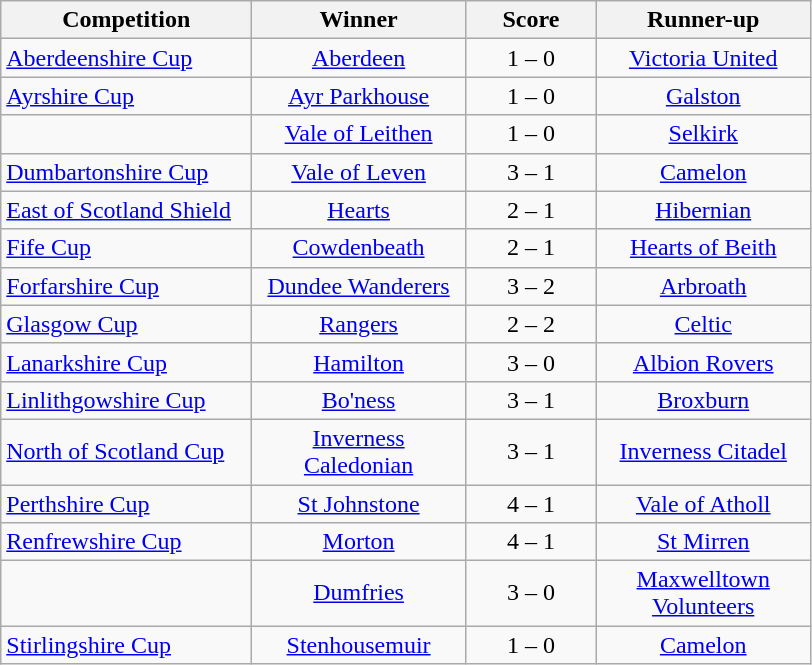<table class="wikitable" style="text-align: center;">
<tr>
<th width=160>Competition</th>
<th width=135>Winner</th>
<th width=80>Score</th>
<th width=135>Runner-up</th>
</tr>
<tr>
<td align=left><a href='#'>Aberdeenshire Cup</a></td>
<td><a href='#'>Aberdeen</a></td>
<td>1 – 0</td>
<td><a href='#'>Victoria United</a></td>
</tr>
<tr>
<td align=left><a href='#'>Ayrshire Cup</a></td>
<td><a href='#'>Ayr Parkhouse</a></td>
<td>1 – 0</td>
<td><a href='#'>Galston</a></td>
</tr>
<tr>
<td align=left></td>
<td><a href='#'>Vale of Leithen</a></td>
<td>1 – 0</td>
<td><a href='#'>Selkirk</a></td>
</tr>
<tr>
<td align=left><a href='#'>Dumbartonshire Cup</a></td>
<td><a href='#'>Vale of Leven</a></td>
<td>3 – 1</td>
<td><a href='#'>Camelon</a></td>
</tr>
<tr>
<td align=left><a href='#'>East of Scotland Shield</a></td>
<td><a href='#'>Hearts</a></td>
<td>2 – 1</td>
<td><a href='#'>Hibernian</a></td>
</tr>
<tr>
<td align=left><a href='#'>Fife Cup</a></td>
<td><a href='#'>Cowdenbeath</a></td>
<td>2 – 1</td>
<td><a href='#'>Hearts of Beith</a></td>
</tr>
<tr>
<td align=left><a href='#'>Forfarshire Cup</a></td>
<td><a href='#'>Dundee Wanderers</a></td>
<td>3 – 2</td>
<td><a href='#'>Arbroath</a></td>
</tr>
<tr>
<td align=left><a href='#'>Glasgow Cup</a></td>
<td><a href='#'>Rangers</a></td>
<td>2 – 2</td>
<td><a href='#'>Celtic</a></td>
</tr>
<tr>
<td align=left><a href='#'>Lanarkshire Cup</a></td>
<td><a href='#'>Hamilton</a></td>
<td>3 – 0</td>
<td><a href='#'>Albion Rovers</a></td>
</tr>
<tr>
<td align=left><a href='#'>Linlithgowshire Cup</a></td>
<td><a href='#'>Bo'ness</a></td>
<td>3 – 1</td>
<td><a href='#'>Broxburn</a></td>
</tr>
<tr>
<td align=left><a href='#'>North of Scotland Cup</a></td>
<td><a href='#'>Inverness Caledonian</a></td>
<td>3 – 1</td>
<td><a href='#'>Inverness Citadel</a></td>
</tr>
<tr>
<td align=left><a href='#'>Perthshire Cup</a></td>
<td><a href='#'>St Johnstone</a></td>
<td>4 – 1</td>
<td><a href='#'>Vale of Atholl</a></td>
</tr>
<tr>
<td align=left><a href='#'>Renfrewshire Cup</a></td>
<td><a href='#'>Morton</a></td>
<td>4 – 1</td>
<td><a href='#'>St Mirren</a></td>
</tr>
<tr>
<td align=left></td>
<td><a href='#'>Dumfries</a></td>
<td>3 – 0</td>
<td><a href='#'>Maxwelltown Volunteers</a></td>
</tr>
<tr>
<td align=left><a href='#'>Stirlingshire Cup</a></td>
<td><a href='#'>Stenhousemuir</a></td>
<td>1 – 0</td>
<td><a href='#'>Camelon</a></td>
</tr>
</table>
